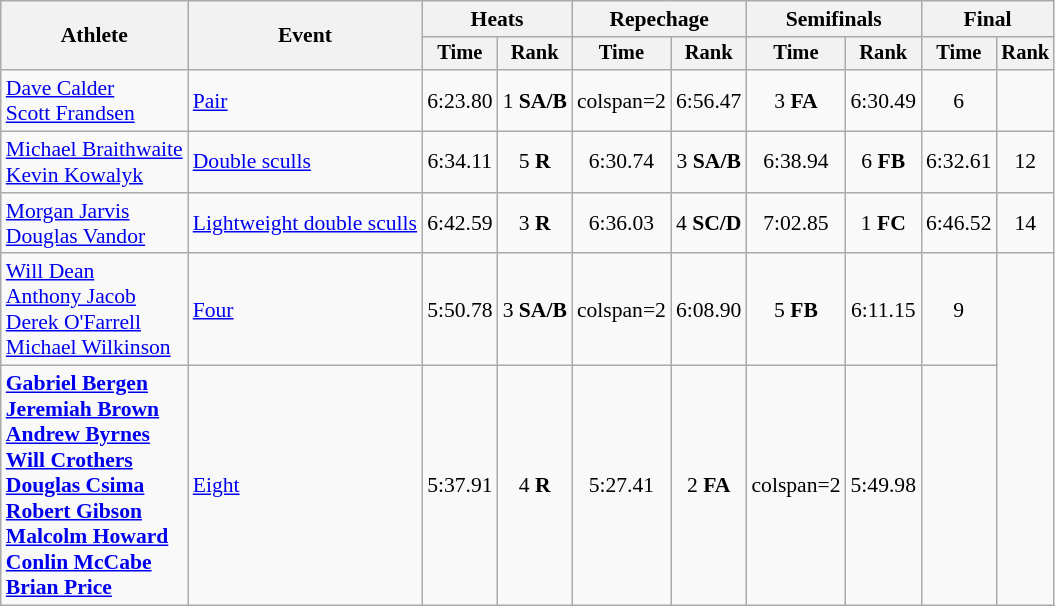<table class="wikitable" style="font-size:90%">
<tr>
<th rowspan=2>Athlete</th>
<th rowspan=2>Event</th>
<th colspan="2">Heats</th>
<th colspan="2">Repechage</th>
<th colspan="2">Semifinals</th>
<th colspan="2">Final</th>
</tr>
<tr style="font-size:95%">
<th>Time</th>
<th>Rank</th>
<th>Time</th>
<th>Rank</th>
<th>Time</th>
<th>Rank</th>
<th>Time</th>
<th>Rank</th>
</tr>
<tr align=center>
<td align=left><a href='#'>Dave Calder</a><br><a href='#'>Scott Frandsen</a></td>
<td align=left><a href='#'>Pair</a></td>
<td>6:23.80</td>
<td>1 <strong>SA/B</strong></td>
<td>colspan=2 </td>
<td>6:56.47</td>
<td>3 <strong>FA</strong></td>
<td>6:30.49</td>
<td>6</td>
</tr>
<tr align=center>
<td align=left><a href='#'>Michael Braithwaite</a><br><a href='#'>Kevin Kowalyk</a></td>
<td align=left><a href='#'>Double sculls</a></td>
<td>6:34.11</td>
<td>5 <strong>R</strong></td>
<td>6:30.74</td>
<td>3 <strong>SA/B</strong></td>
<td>6:38.94</td>
<td>6 <strong>FB</strong></td>
<td>6:32.61</td>
<td>12</td>
</tr>
<tr align=center>
<td align=left><a href='#'>Morgan Jarvis</a><br><a href='#'>Douglas Vandor</a></td>
<td align=left><a href='#'>Lightweight double sculls</a></td>
<td>6:42.59</td>
<td>3 <strong>R</strong></td>
<td>6:36.03</td>
<td>4 <strong>SC/D</strong></td>
<td>7:02.85</td>
<td>1 <strong>FC</strong></td>
<td>6:46.52</td>
<td>14</td>
</tr>
<tr align=center>
<td align=left><a href='#'>Will Dean</a><br><a href='#'>Anthony Jacob</a><br><a href='#'>Derek O'Farrell</a><br><a href='#'>Michael Wilkinson</a></td>
<td align=left><a href='#'>Four</a></td>
<td>5:50.78</td>
<td>3 <strong>SA/B</strong></td>
<td>colspan=2 </td>
<td>6:08.90</td>
<td>5 <strong>FB</strong></td>
<td>6:11.15</td>
<td>9</td>
</tr>
<tr align=center>
<td align=left><strong><a href='#'>Gabriel Bergen</a><br><a href='#'>Jeremiah Brown</a><br><a href='#'>Andrew Byrnes</a><br><a href='#'>Will Crothers</a><br><a href='#'>Douglas Csima</a><br><a href='#'>Robert Gibson</a><br><a href='#'>Malcolm Howard</a><br><a href='#'>Conlin McCabe</a><br><a href='#'>Brian Price</a></strong></td>
<td align=left><a href='#'>Eight</a></td>
<td>5:37.91</td>
<td>4 <strong>R</strong></td>
<td>5:27.41</td>
<td>2 <strong>FA</strong></td>
<td>colspan=2 </td>
<td>5:49.98</td>
<td></td>
</tr>
</table>
